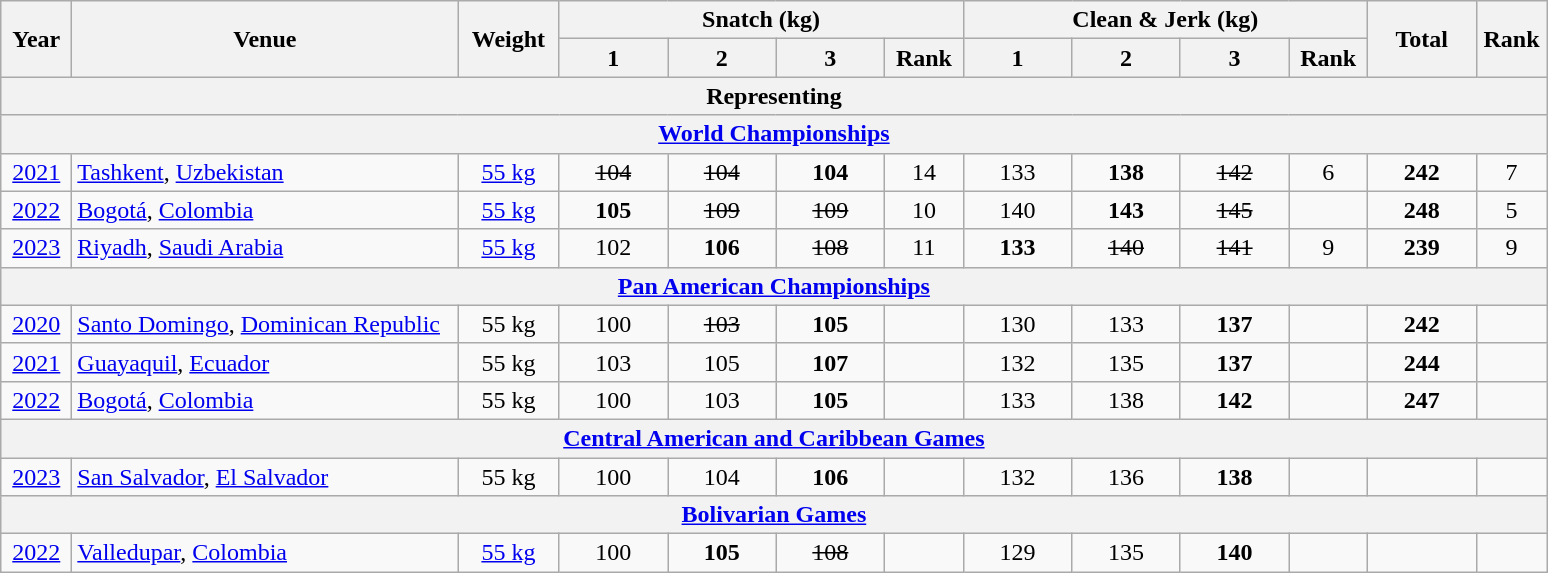<table class = "wikitable" style="text-align:center;">
<tr>
<th rowspan=2 width=40>Year</th>
<th rowspan=2 width=250>Venue</th>
<th rowspan=2 width=60>Weight</th>
<th colspan=4>Snatch (kg)</th>
<th colspan=4>Clean & Jerk (kg)</th>
<th rowspan=2 width=65>Total</th>
<th rowspan=2 width=40>Rank</th>
</tr>
<tr>
<th width=65>1</th>
<th width=65>2</th>
<th width=65>3</th>
<th width=45>Rank</th>
<th width=65>1</th>
<th width=65>2</th>
<th width=65>3</th>
<th width=45>Rank</th>
</tr>
<tr>
<th colspan=13>Representing </th>
</tr>
<tr>
<th colspan=13><a href='#'>World Championships</a></th>
</tr>
<tr>
<td><a href='#'>2021</a></td>
<td align=left> <a href='#'>Tashkent</a>, <a href='#'>Uzbekistan</a></td>
<td><a href='#'>55 kg</a></td>
<td><s>104</s></td>
<td><s>104</s></td>
<td><strong>104</strong></td>
<td>14</td>
<td>133</td>
<td><strong>138</strong></td>
<td><s>142</s></td>
<td>6</td>
<td><strong>242</strong></td>
<td>7</td>
</tr>
<tr>
<td><a href='#'>2022</a></td>
<td align=left> <a href='#'>Bogotá</a>, <a href='#'>Colombia</a></td>
<td><a href='#'>55 kg</a></td>
<td><strong>105</strong></td>
<td><s>109</s></td>
<td><s>109</s></td>
<td>10</td>
<td>140</td>
<td><strong>143</strong></td>
<td><s>145</s></td>
<td></td>
<td><strong>248</strong></td>
<td>5</td>
</tr>
<tr>
<td><a href='#'>2023</a></td>
<td align=left> <a href='#'>Riyadh</a>, <a href='#'>Saudi Arabia</a></td>
<td><a href='#'>55 kg</a></td>
<td>102</td>
<td><strong>106</strong></td>
<td><s>108</s></td>
<td>11</td>
<td><strong>133</strong></td>
<td><s>140</s></td>
<td><s>141</s></td>
<td>9</td>
<td><strong>239</strong></td>
<td>9</td>
</tr>
<tr>
<th colspan=13><a href='#'>Pan American Championships</a></th>
</tr>
<tr>
<td><a href='#'>2020</a></td>
<td align=left> <a href='#'>Santo Domingo</a>, <a href='#'>Dominican Republic</a></td>
<td>55 kg</td>
<td>100</td>
<td><s>103</s></td>
<td><strong>105</strong></td>
<td></td>
<td>130</td>
<td>133</td>
<td><strong>137</strong></td>
<td></td>
<td><strong>242</strong></td>
<td></td>
</tr>
<tr>
<td><a href='#'>2021</a></td>
<td align=left> <a href='#'>Guayaquil</a>, <a href='#'>Ecuador</a></td>
<td>55 kg</td>
<td>103</td>
<td>105</td>
<td><strong>107</strong></td>
<td></td>
<td>132</td>
<td>135</td>
<td><strong>137</strong></td>
<td></td>
<td><strong>244</strong></td>
<td></td>
</tr>
<tr>
<td><a href='#'>2022</a></td>
<td align=left> <a href='#'>Bogotá</a>, <a href='#'>Colombia</a></td>
<td>55 kg</td>
<td>100</td>
<td>103</td>
<td><strong>105</strong></td>
<td></td>
<td>133</td>
<td>138</td>
<td><strong>142</strong></td>
<td></td>
<td><strong>247</strong></td>
<td></td>
</tr>
<tr>
<th colspan=13><a href='#'>Central American and Caribbean Games</a></th>
</tr>
<tr>
<td><a href='#'>2023</a></td>
<td align=left> <a href='#'>San Salvador</a>, <a href='#'>El Salvador</a></td>
<td>55 kg</td>
<td>100</td>
<td>104</td>
<td><strong>106</strong></td>
<td></td>
<td>132</td>
<td>136</td>
<td><strong>138</strong></td>
<td></td>
<td></td>
<td></td>
</tr>
<tr>
<th colspan=13><a href='#'>Bolivarian Games</a></th>
</tr>
<tr>
<td><a href='#'>2022</a></td>
<td align=left> <a href='#'>Valledupar</a>, <a href='#'>Colombia</a></td>
<td><a href='#'>55 kg</a></td>
<td>100</td>
<td><strong>105</strong></td>
<td><s>108</s></td>
<td></td>
<td>129</td>
<td>135</td>
<td><strong>140</strong></td>
<td></td>
<td></td>
<td></td>
</tr>
</table>
